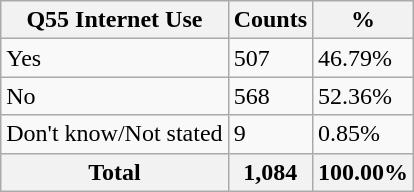<table class="wikitable sortable">
<tr>
<th>Q55 Internet Use</th>
<th>Counts</th>
<th>%</th>
</tr>
<tr>
<td>Yes</td>
<td>507</td>
<td>46.79%</td>
</tr>
<tr>
<td>No</td>
<td>568</td>
<td>52.36%</td>
</tr>
<tr>
<td>Don't know/Not stated</td>
<td>9</td>
<td>0.85%</td>
</tr>
<tr>
<th>Total</th>
<th>1,084</th>
<th>100.00%</th>
</tr>
</table>
